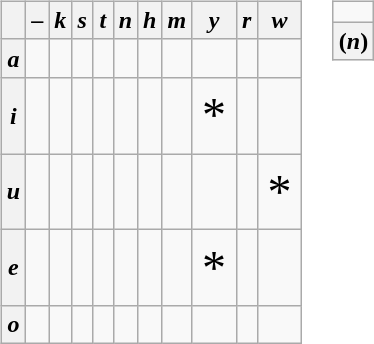<table>
<tr valign="top">
<td><br><table class="wikitable">
<tr>
<th></th>
<th title="single vowels">–</th>
<th><em>k</em></th>
<th><em>s</em></th>
<th><em>t</em></th>
<th><em>n</em></th>
<th><em>h</em></th>
<th><em>m</em></th>
<th><em>y</em></th>
<th><em>r</em></th>
<th><em>w</em></th>
</tr>
<tr style="font-size:2em">
<th style="font-size:0.5em"><em>a</em></th>
<td><a href='#'></a></td>
<td><a href='#'></a></td>
<td><a href='#'></a></td>
<td><a href='#'></a></td>
<td><a href='#'></a></td>
<td><a href='#'></a></td>
<td><a href='#'></a></td>
<td><a href='#'></a></td>
<td><a href='#'></a></td>
<td><a href='#'></a></td>
</tr>
<tr style="font-size:2em">
<th style="font-size:0.5em"><em>i</em></th>
<td><a href='#'></a></td>
<td><a href='#'></a></td>
<td><a href='#'></a></td>
<td><a href='#'></a></td>
<td><a href='#'></a></td>
<td><a href='#'></a></td>
<td><a href='#'></a></td>
<td><a href='#'></a>*</td>
<td><a href='#'></a></td>
<td><a href='#'></a></td>
</tr>
<tr style="font-size:2em">
<th style="font-size:0.5em"><em>u</em></th>
<td><a href='#'></a></td>
<td><a href='#'></a></td>
<td><a href='#'></a></td>
<td><a href='#'></a></td>
<td><a href='#'></a></td>
<td><a href='#'></a></td>
<td><a href='#'></a></td>
<td><a href='#'></a></td>
<td><a href='#'></a></td>
<td><a href='#'></a>*</td>
</tr>
<tr style="font-size:2em">
<th style="font-size:0.5em"><em>e</em></th>
<td><a href='#'></a></td>
<td><a href='#'></a></td>
<td><a href='#'></a></td>
<td><a href='#'></a></td>
<td><a href='#'></a></td>
<td><a href='#'></a></td>
<td><a href='#'></a></td>
<td><a href='#'></a>*</td>
<td><a href='#'></a></td>
<td><a href='#'></a></td>
</tr>
<tr style="font-size:2em">
<th style="font-size:0.5em"><em>o</em></th>
<td><a href='#'></a></td>
<td><a href='#'></a></td>
<td><a href='#'></a></td>
<td><a href='#'></a></td>
<td><a href='#'></a></td>
<td><a href='#'></a></td>
<td><a href='#'></a></td>
<td><a href='#'></a></td>
<td><a href='#'></a></td>
<td><a href='#'></a></td>
</tr>
</table>
</td>
<td><br><table class="wikitable">
<tr style="text-align:center; font-size:2em">
<td><a href='#'></a></td>
</tr>
<tr>
<th><strong>(<em>n</em>)</strong></th>
</tr>
</table>
</td>
</tr>
</table>
